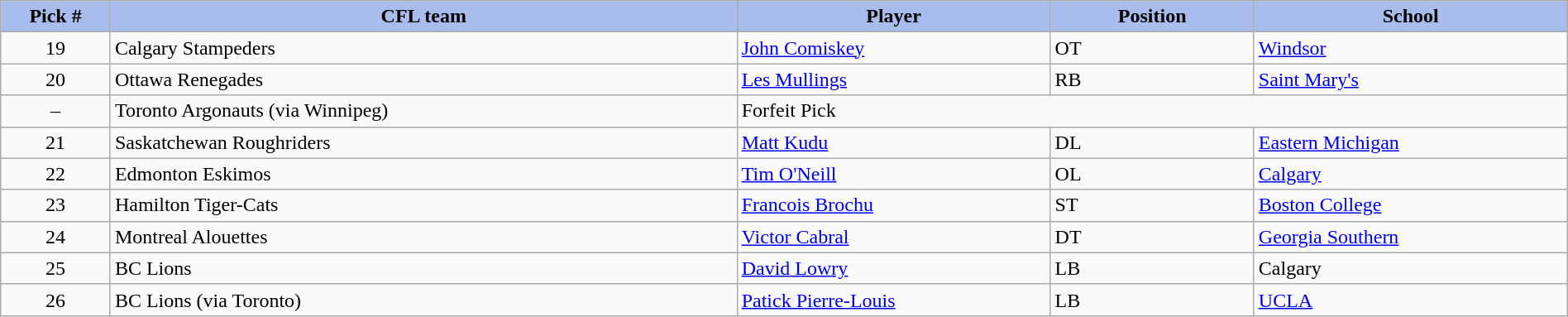<table class="wikitable" style="width: 100%">
<tr>
<th style="background:#A8BDEC;" width=7%>Pick #</th>
<th width=40% style="background:#A8BDEC;">CFL team</th>
<th width=20% style="background:#A8BDEC;">Player</th>
<th width=13% style="background:#A8BDEC;">Position</th>
<th width=20% style="background:#A8BDEC;">School</th>
</tr>
<tr>
<td align=center>19</td>
<td>Calgary Stampeders</td>
<td><a href='#'>John Comiskey</a></td>
<td>OT</td>
<td><a href='#'>Windsor</a></td>
</tr>
<tr>
<td align=center>20</td>
<td>Ottawa Renegades</td>
<td><a href='#'>Les Mullings</a></td>
<td>RB</td>
<td><a href='#'>Saint Mary's</a></td>
</tr>
<tr>
<td align=center>–</td>
<td>Toronto Argonauts (via Winnipeg)</td>
<td colspan="3">Forfeit Pick</td>
</tr>
<tr>
<td align=center>21</td>
<td>Saskatchewan Roughriders</td>
<td><a href='#'>Matt Kudu</a></td>
<td>DL</td>
<td><a href='#'>Eastern Michigan</a></td>
</tr>
<tr>
<td align=center>22</td>
<td>Edmonton Eskimos</td>
<td><a href='#'>Tim O'Neill</a></td>
<td>OL</td>
<td><a href='#'>Calgary</a></td>
</tr>
<tr>
<td align=center>23</td>
<td>Hamilton Tiger-Cats</td>
<td><a href='#'>Francois Brochu</a></td>
<td>ST</td>
<td><a href='#'>Boston College</a></td>
</tr>
<tr>
<td align=center>24</td>
<td>Montreal Alouettes</td>
<td><a href='#'>Victor Cabral</a></td>
<td>DT</td>
<td><a href='#'>Georgia Southern</a></td>
</tr>
<tr>
<td align=center>25</td>
<td>BC Lions</td>
<td><a href='#'>David Lowry</a></td>
<td>LB</td>
<td>Calgary</td>
</tr>
<tr>
<td align=center>26</td>
<td>BC Lions (via Toronto)</td>
<td><a href='#'>Patick Pierre-Louis</a></td>
<td>LB</td>
<td><a href='#'>UCLA</a></td>
</tr>
</table>
